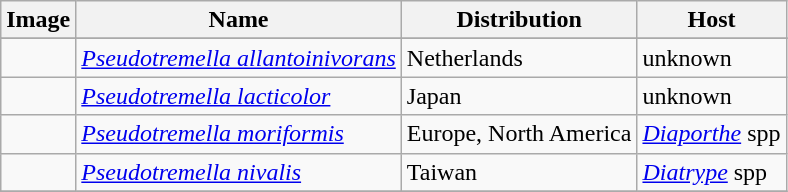<table class="wikitable sortable collapsible">
<tr>
<th>Image</th>
<th>Name</th>
<th>Distribution</th>
<th>Host</th>
</tr>
<tr>
</tr>
<tr>
<td></td>
<td><em><a href='#'>Pseudotremella allantoinivorans</a></em></td>
<td>Netherlands</td>
<td>unknown</td>
</tr>
<tr>
<td></td>
<td><em><a href='#'>Pseudotremella lacticolor</a></em></td>
<td>Japan</td>
<td>unknown</td>
</tr>
<tr>
<td></td>
<td><em><a href='#'>Pseudotremella moriformis</a></em></td>
<td>Europe, North America</td>
<td><em><a href='#'>Diaporthe</a></em> spp</td>
</tr>
<tr>
<td></td>
<td><em><a href='#'>Pseudotremella nivalis</a></em></td>
<td>Taiwan</td>
<td><em><a href='#'>Diatrype</a></em> spp</td>
</tr>
<tr>
</tr>
</table>
